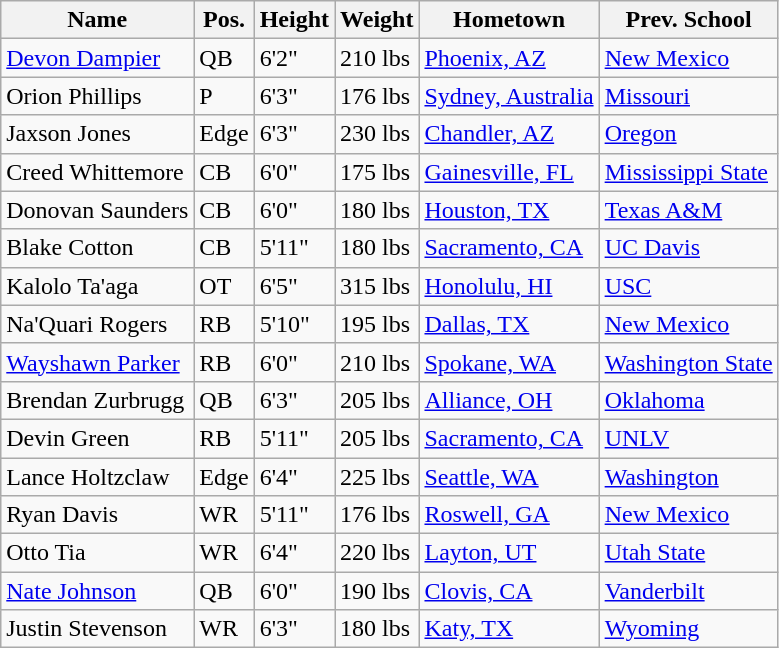<table class="wikitable sortable">
<tr>
<th>Name</th>
<th>Pos.</th>
<th>Height</th>
<th>Weight</th>
<th>Hometown</th>
<th>Prev. School</th>
</tr>
<tr>
<td><a href='#'>Devon Dampier</a></td>
<td>QB</td>
<td>6'2"</td>
<td>210 lbs</td>
<td><a href='#'>Phoenix, AZ</a></td>
<td><a href='#'>New Mexico</a></td>
</tr>
<tr>
<td>Orion Phillips</td>
<td>P</td>
<td>6'3"</td>
<td>176 lbs</td>
<td><a href='#'>Sydney, Australia</a></td>
<td><a href='#'>Missouri</a></td>
</tr>
<tr>
<td>Jaxson Jones</td>
<td>Edge</td>
<td>6'3"</td>
<td>230 lbs</td>
<td><a href='#'>Chandler, AZ</a></td>
<td><a href='#'>Oregon</a></td>
</tr>
<tr>
<td>Creed Whittemore</td>
<td>CB</td>
<td>6'0"</td>
<td>175 lbs</td>
<td><a href='#'>Gainesville, FL</a></td>
<td><a href='#'>Mississippi State</a></td>
</tr>
<tr>
<td>Donovan Saunders</td>
<td>CB</td>
<td>6'0"</td>
<td>180 lbs</td>
<td><a href='#'>Houston, TX</a></td>
<td><a href='#'>Texas A&M</a></td>
</tr>
<tr>
<td>Blake Cotton</td>
<td>CB</td>
<td>5'11"</td>
<td>180 lbs</td>
<td><a href='#'>Sacramento, CA</a></td>
<td><a href='#'>UC Davis</a></td>
</tr>
<tr>
<td>Kalolo Ta'aga</td>
<td>OT</td>
<td>6'5"</td>
<td>315 lbs</td>
<td><a href='#'>Honolulu, HI</a></td>
<td><a href='#'>USC</a></td>
</tr>
<tr>
<td>Na'Quari Rogers</td>
<td>RB</td>
<td>5'10"</td>
<td>195 lbs</td>
<td><a href='#'>Dallas, TX</a></td>
<td><a href='#'>New Mexico</a></td>
</tr>
<tr>
<td><a href='#'>Wayshawn Parker</a></td>
<td>RB</td>
<td>6'0"</td>
<td>210 lbs</td>
<td><a href='#'>Spokane, WA</a></td>
<td><a href='#'>Washington State</a></td>
</tr>
<tr>
<td>Brendan Zurbrugg</td>
<td>QB</td>
<td>6'3"</td>
<td>205 lbs</td>
<td><a href='#'>Alliance, OH</a></td>
<td><a href='#'>Oklahoma</a></td>
</tr>
<tr>
<td>Devin Green</td>
<td>RB</td>
<td>5'11"</td>
<td>205 lbs</td>
<td><a href='#'>Sacramento, CA</a></td>
<td><a href='#'>UNLV</a></td>
</tr>
<tr>
<td>Lance Holtzclaw</td>
<td>Edge</td>
<td>6'4"</td>
<td>225 lbs</td>
<td><a href='#'>Seattle, WA</a></td>
<td><a href='#'>Washington</a></td>
</tr>
<tr>
<td>Ryan Davis</td>
<td>WR</td>
<td>5'11"</td>
<td>176 lbs</td>
<td><a href='#'>Roswell, GA</a></td>
<td><a href='#'>New Mexico</a></td>
</tr>
<tr>
<td>Otto Tia</td>
<td>WR</td>
<td>6'4"</td>
<td>220 lbs</td>
<td><a href='#'>Layton, UT</a></td>
<td><a href='#'>Utah State</a></td>
</tr>
<tr>
<td><a href='#'>Nate Johnson</a></td>
<td>QB</td>
<td>6'0"</td>
<td>190 lbs</td>
<td><a href='#'>Clovis, CA</a></td>
<td><a href='#'>Vanderbilt</a></td>
</tr>
<tr>
<td>Justin Stevenson</td>
<td>WR</td>
<td>6'3"</td>
<td>180 lbs</td>
<td><a href='#'>Katy, TX</a></td>
<td><a href='#'>Wyoming</a></td>
</tr>
</table>
